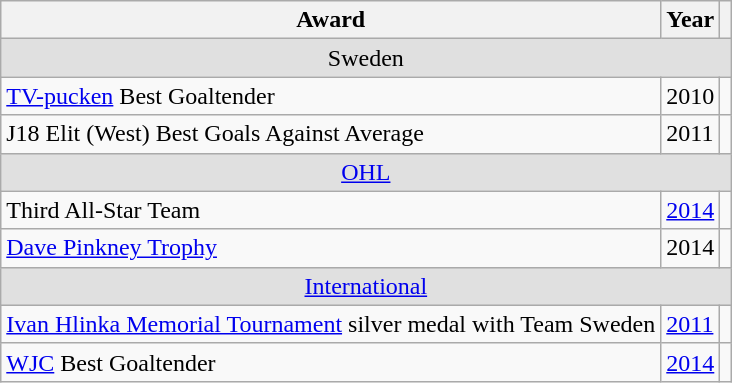<table class="wikitable">
<tr>
<th>Award</th>
<th>Year</th>
<th></th>
</tr>
<tr ALIGN="center" bgcolor="#e0e0e0">
<td colspan="3">Sweden</td>
</tr>
<tr>
<td><a href='#'>TV-pucken</a> Best Goaltender</td>
<td>2010</td>
<td></td>
</tr>
<tr>
<td>J18 Elit (West) Best Goals Against Average</td>
<td>2011</td>
<td></td>
</tr>
<tr ALIGN="center" bgcolor="#e0e0e0">
<td colspan="3"><a href='#'>OHL</a></td>
</tr>
<tr>
<td>Third All-Star Team</td>
<td><a href='#'>2014</a></td>
<td></td>
</tr>
<tr>
<td><a href='#'>Dave Pinkney Trophy</a></td>
<td>2014</td>
<td></td>
</tr>
<tr ALIGN="center" bgcolor="#e0e0e0">
<td colspan="3"><a href='#'>International</a></td>
</tr>
<tr>
<td><a href='#'>Ivan Hlinka Memorial Tournament</a> silver medal with Team Sweden</td>
<td><a href='#'>2011</a></td>
<td></td>
</tr>
<tr>
<td><a href='#'>WJC</a> Best Goaltender</td>
<td><a href='#'>2014</a></td>
<td></td>
</tr>
</table>
